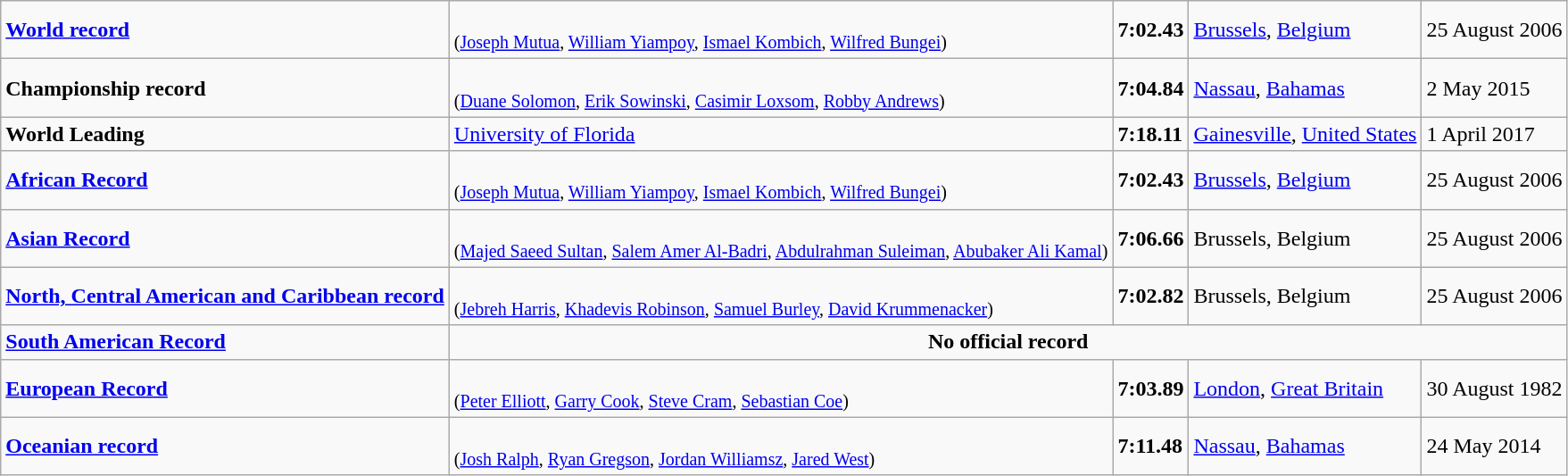<table class="wikitable">
<tr>
<td><strong><a href='#'>World record</a></strong></td>
<td><br><small>(<a href='#'>Joseph Mutua</a>, <a href='#'>William Yiampoy</a>, <a href='#'>Ismael Kombich</a>, <a href='#'>Wilfred Bungei</a>)</small></td>
<td><strong>7:02.43</strong></td>
<td> <a href='#'>Brussels</a>, <a href='#'>Belgium</a></td>
<td>25 August 2006</td>
</tr>
<tr>
<td><strong>Championship record</strong></td>
<td><br><small>(<a href='#'>Duane Solomon</a>, <a href='#'>Erik Sowinski</a>, <a href='#'>Casimir Loxsom</a>, <a href='#'>Robby Andrews</a>)</small></td>
<td><strong>7:04.84</strong></td>
<td> <a href='#'>Nassau</a>, <a href='#'>Bahamas</a></td>
<td>2 May 2015</td>
</tr>
<tr>
<td><strong>World Leading</strong></td>
<td><a href='#'>University of Florida</a></td>
<td><strong>7:18.11</strong></td>
<td> <a href='#'>Gainesville</a>, <a href='#'>United States</a></td>
<td>1 April 2017</td>
</tr>
<tr>
<td><strong><a href='#'>African Record</a></strong></td>
<td><br><small>(<a href='#'>Joseph Mutua</a>, <a href='#'>William Yiampoy</a>, <a href='#'>Ismael Kombich</a>, <a href='#'>Wilfred Bungei</a>)</small></td>
<td><strong>7:02.43</strong></td>
<td> <a href='#'>Brussels</a>, <a href='#'>Belgium</a></td>
<td>25 August 2006</td>
</tr>
<tr>
<td><strong><a href='#'>Asian Record</a></strong></td>
<td><br><small>(<a href='#'>Majed Saeed Sultan</a>, <a href='#'>Salem Amer Al-Badri</a>, <a href='#'>Abdulrahman Suleiman</a>, <a href='#'>Abubaker Ali Kamal</a>)</small></td>
<td><strong>7:06.66</strong></td>
<td> Brussels, Belgium</td>
<td>25 August 2006</td>
</tr>
<tr>
<td><strong><a href='#'>North, Central American and Caribbean record</a></strong></td>
<td><br><small>(<a href='#'>Jebreh Harris</a>, <a href='#'>Khadevis Robinson</a>, <a href='#'>Samuel Burley</a>, <a href='#'>David Krummenacker</a>)</small></td>
<td><strong>7:02.82</strong></td>
<td> Brussels, Belgium</td>
<td>25 August 2006</td>
</tr>
<tr>
<td><strong><a href='#'>South American Record</a></strong></td>
<td colspan=4 align=center><strong>No official record</strong></td>
</tr>
<tr>
<td><strong><a href='#'>European Record</a></strong></td>
<td><br><small>(<a href='#'>Peter Elliott</a>, <a href='#'>Garry Cook</a>, <a href='#'>Steve Cram</a>, <a href='#'>Sebastian Coe</a>)</small></td>
<td><strong>7:03.89</strong></td>
<td> <a href='#'>London</a>, <a href='#'>Great Britain</a></td>
<td>30 August 1982</td>
</tr>
<tr>
<td><strong><a href='#'>Oceanian record</a></strong></td>
<td><br><small>(<a href='#'>Josh Ralph</a>, <a href='#'>Ryan Gregson</a>, <a href='#'>Jordan Williamsz</a>, <a href='#'>Jared West</a>)</small></td>
<td><strong>7:11.48</strong></td>
<td> <a href='#'>Nassau</a>, <a href='#'>Bahamas</a></td>
<td>24 May 2014</td>
</tr>
</table>
